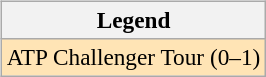<table>
<tr valign=top>
<td><br><table class="wikitable" style=font-size:97%>
<tr>
<th>Legend</th>
</tr>
<tr style="background:moccasin;">
<td>ATP Challenger Tour (0–1)</td>
</tr>
</table>
</td>
<td></td>
</tr>
</table>
